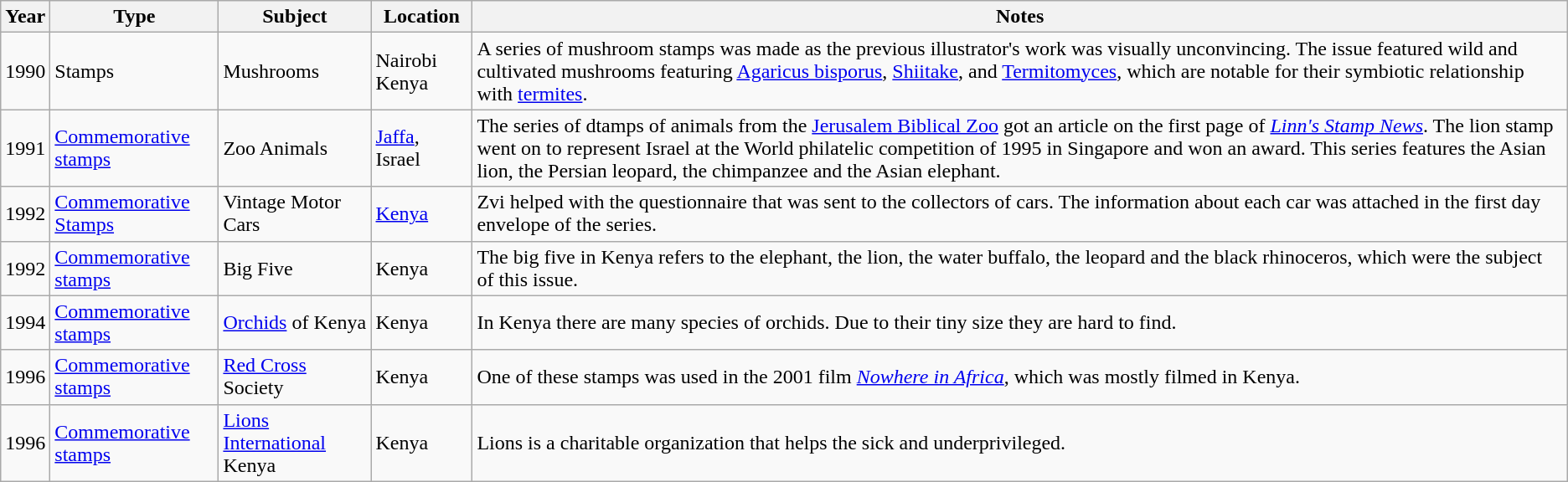<table class="wikitable">
<tr>
<th>Year</th>
<th>Type</th>
<th>Subject</th>
<th>Location</th>
<th>Notes</th>
</tr>
<tr>
<td>1990</td>
<td>Stamps</td>
<td>Mushrooms</td>
<td>Nairobi Kenya</td>
<td>A series of mushroom stamps was made as the previous illustrator's work was visually unconvincing. The issue featured wild and cultivated mushrooms featuring <a href='#'>Agaricus bisporus</a>, <a href='#'>Shiitake</a>, and  <a href='#'>Termitomyces</a>, which are notable for their symbiotic relationship with <a href='#'>termites</a>.</td>
</tr>
<tr>
<td>1991</td>
<td><a href='#'>Commemorative stamps</a></td>
<td>Zoo Animals</td>
<td><a href='#'>Jaffa</a>, Israel</td>
<td>The series of dtamps of animals from the <a href='#'>Jerusalem Biblical Zoo</a> got an article on the first page of <em><a href='#'>Linn's Stamp News</a></em>. The lion stamp went on to represent Israel at the World philatelic competition of 1995 in Singapore and won an award. This series features the Asian lion, the Persian leopard, the chimpanzee and the Asian elephant.</td>
</tr>
<tr>
<td>1992</td>
<td><a href='#'>Commemorative Stamps</a></td>
<td>Vintage Motor Cars</td>
<td><a href='#'>Kenya</a></td>
<td>Zvi helped with the questionnaire that was sent to the collectors of cars. The information about each car was attached in the first day envelope of the series.</td>
</tr>
<tr>
<td>1992</td>
<td><a href='#'>Commemorative stamps</a></td>
<td>Big Five</td>
<td>Kenya</td>
<td>The big five in Kenya refers to the elephant, the lion, the water buffalo, the leopard and the black rhinoceros, which were the subject of this issue.</td>
</tr>
<tr>
<td>1994</td>
<td><a href='#'>Commemorative stamps</a></td>
<td><a href='#'>Orchids</a> of Kenya</td>
<td>Kenya</td>
<td>In Kenya there are many species of orchids. Due to their tiny size they are hard to find.</td>
</tr>
<tr>
<td>1996</td>
<td><a href='#'>Commemorative stamps</a></td>
<td><a href='#'>Red Cross</a> Society</td>
<td>Kenya</td>
<td>One of these stamps was used in the 2001 film <em><a href='#'>Nowhere in Africa</a></em>, which was mostly filmed in Kenya.</td>
</tr>
<tr>
<td>1996</td>
<td><a href='#'>Commemorative stamps</a></td>
<td><a href='#'>Lions International</a> Kenya</td>
<td>Kenya</td>
<td>Lions is a charitable organization that helps the sick and underprivileged.</td>
</tr>
</table>
